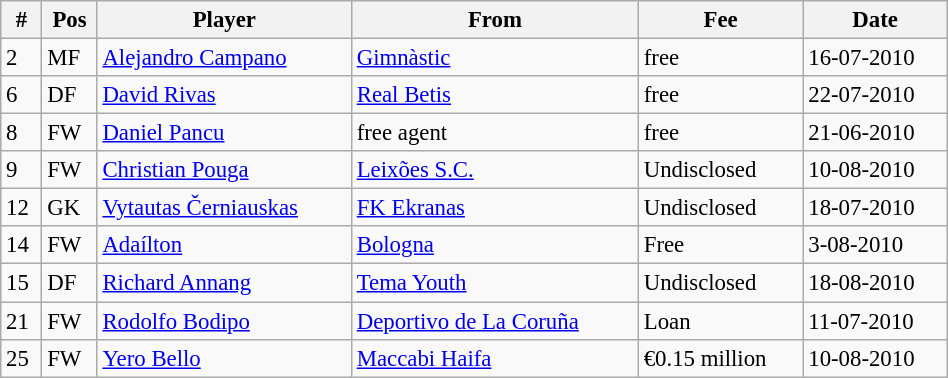<table width=50% class="wikitable" style="text-align:center; font-size:95%; text-align:left">
<tr>
<th>#</th>
<th>Pos</th>
<th>Player</th>
<th>From</th>
<th>Fee</th>
<th>Date</th>
</tr>
<tr --->
<td>2</td>
<td>MF</td>
<td> <a href='#'>Alejandro Campano</a></td>
<td><a href='#'>Gimnàstic</a></td>
<td>free</td>
<td>16-07-2010</td>
</tr>
<tr --->
<td>6</td>
<td>DF</td>
<td> <a href='#'>David Rivas</a></td>
<td><a href='#'>Real Betis</a></td>
<td>free</td>
<td>22-07-2010</td>
</tr>
<tr --->
<td>8</td>
<td>FW</td>
<td> <a href='#'>Daniel Pancu</a></td>
<td>free agent</td>
<td>free</td>
<td>21-06-2010</td>
</tr>
<tr --->
<td>9</td>
<td>FW</td>
<td> <a href='#'>Christian Pouga</a></td>
<td><a href='#'>Leixões S.C.</a></td>
<td>Undisclosed</td>
<td>10-08-2010</td>
</tr>
<tr --->
<td>12</td>
<td>GK</td>
<td> <a href='#'>Vytautas Černiauskas</a></td>
<td><a href='#'>FK Ekranas</a></td>
<td>Undisclosed</td>
<td>18-07-2010</td>
</tr>
<tr --->
<td>14</td>
<td>FW</td>
<td> <a href='#'>Adaílton</a></td>
<td><a href='#'>Bologna</a></td>
<td>Free</td>
<td>3-08-2010</td>
</tr>
<tr --->
<td>15</td>
<td>DF</td>
<td> <a href='#'>Richard Annang</a></td>
<td><a href='#'>Tema Youth</a></td>
<td>Undisclosed</td>
<td>18-08-2010</td>
</tr>
<tr --->
<td>21</td>
<td>FW</td>
<td> <a href='#'>Rodolfo Bodipo</a></td>
<td><a href='#'>Deportivo de La Coruña</a></td>
<td>Loan</td>
<td>11-07-2010</td>
</tr>
<tr --->
<td>25</td>
<td>FW</td>
<td> <a href='#'>Yero Bello</a></td>
<td><a href='#'>Maccabi Haifa</a></td>
<td>€0.15 million</td>
<td>10-08-2010</td>
</tr>
</table>
